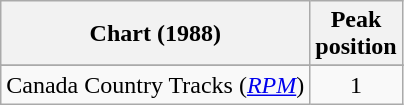<table class="wikitable sortable">
<tr>
<th align="left">Chart (1988)</th>
<th align="center">Peak<br>position</th>
</tr>
<tr>
</tr>
<tr>
<td align="left">Canada Country Tracks (<em><a href='#'>RPM</a></em>)</td>
<td align="center">1</td>
</tr>
</table>
